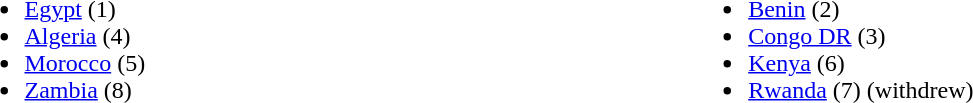<table>
<tr>
<td valign="top" width=20%><br><ul><li> <a href='#'>Egypt</a> (1)</li><li> <a href='#'>Algeria</a> (4)</li><li> <a href='#'>Morocco</a> (5)</li><li> <a href='#'>Zambia</a> (8)</li></ul></td>
<td valign="top" width=20%><br><ul><li> <a href='#'>Benin</a> (2)</li><li> <a href='#'>Congo DR</a> (3)</li><li> <a href='#'>Kenya</a> (6)</li><li> <a href='#'>Rwanda</a> (7) (withdrew)</li></ul></td>
</tr>
</table>
